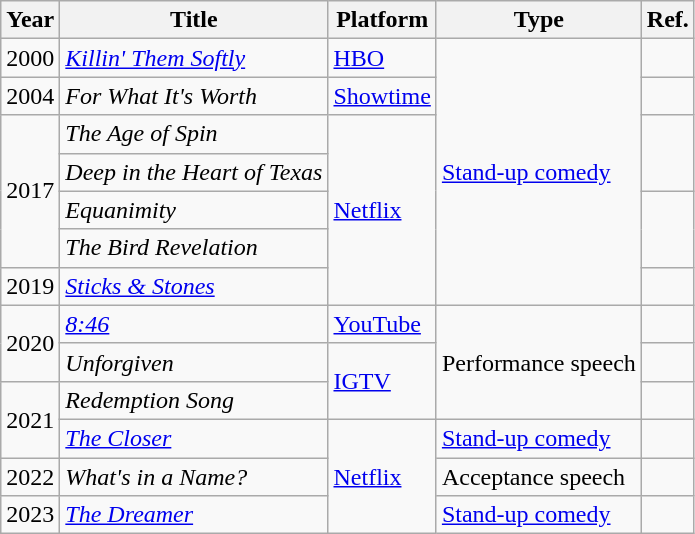<table class="wikitable sortable">
<tr>
<th scope="col">Year</th>
<th scope="col">Title</th>
<th scope="col">Platform</th>
<th>Type</th>
<th class=unsortable>Ref.</th>
</tr>
<tr>
<td>2000</td>
<td><em><a href='#'>Killin' Them Softly</a></em></td>
<td><a href='#'>HBO</a></td>
<td rowspan="7"><a href='#'>Stand-up comedy</a></td>
<td></td>
</tr>
<tr>
<td>2004</td>
<td><em>For What It's Worth</em></td>
<td><a href='#'>Showtime</a></td>
<td></td>
</tr>
<tr>
<td rowspan=4>2017</td>
<td><em>The Age of Spin</em></td>
<td rowspan=5><a href='#'>Netflix</a></td>
<td rowspan=2></td>
</tr>
<tr>
<td><em>Deep in the Heart of Texas</em></td>
</tr>
<tr>
<td><em>Equanimity</em></td>
<td rowspan=2></td>
</tr>
<tr>
<td><em>The Bird Revelation</em></td>
</tr>
<tr>
<td>2019</td>
<td><em><a href='#'>Sticks & Stones</a></em></td>
<td></td>
</tr>
<tr>
<td rowspan=2>2020</td>
<td><em><a href='#'>8:46</a></em></td>
<td><a href='#'>YouTube</a></td>
<td rowspan="3">Performance speech</td>
<td></td>
</tr>
<tr>
<td><em>Unforgiven</em></td>
<td rowspan=2><a href='#'>IGTV</a></td>
<td></td>
</tr>
<tr>
<td rowspan=2>2021</td>
<td><em>Redemption Song</em></td>
<td></td>
</tr>
<tr>
<td><em><a href='#'>The Closer</a></em></td>
<td rowspan=3><a href='#'>Netflix</a></td>
<td rowspan=1><a href='#'>Stand-up comedy</a></td>
<td></td>
</tr>
<tr>
<td>2022</td>
<td><em>What's in a Name?</em></td>
<td>Acceptance speech</td>
<td></td>
</tr>
<tr>
<td>2023</td>
<td><em><a href='#'>The Dreamer</a></em></td>
<td rowspan=1><a href='#'>Stand-up comedy</a></td>
<td></td>
</tr>
</table>
